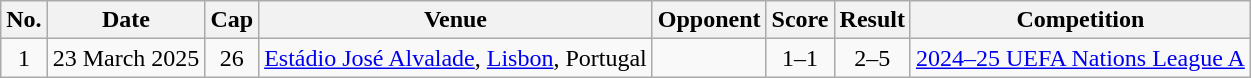<table class="wikitable">
<tr>
<th>No.</th>
<th>Date</th>
<th>Cap</th>
<th>Venue</th>
<th>Opponent</th>
<th>Score</th>
<th>Result</th>
<th>Competition</th>
</tr>
<tr>
<td align=center>1</td>
<td>23 March 2025</td>
<td align=center>26</td>
<td><a href='#'>Estádio José Alvalade</a>, <a href='#'>Lisbon</a>, Portugal</td>
<td></td>
<td align=center>1–1</td>
<td align=center>2–5 </td>
<td><a href='#'>2024–25 UEFA Nations League A</a></td>
</tr>
</table>
